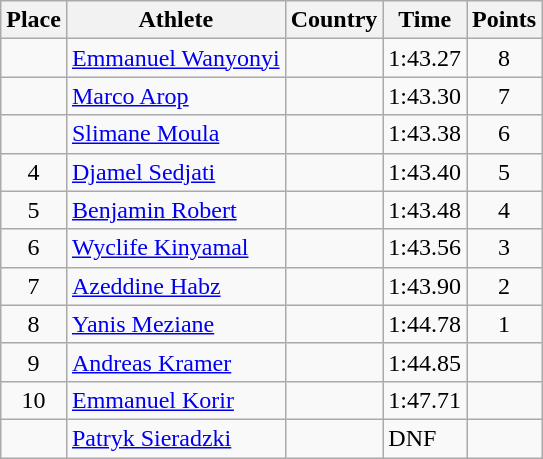<table class="wikitable">
<tr>
<th>Place</th>
<th>Athlete</th>
<th>Country</th>
<th>Time</th>
<th>Points</th>
</tr>
<tr>
<td align=center></td>
<td><a href='#'>Emmanuel Wanyonyi</a></td>
<td></td>
<td>1:43.27</td>
<td align=center>8</td>
</tr>
<tr>
<td align=center></td>
<td><a href='#'>Marco Arop</a></td>
<td></td>
<td>1:43.30</td>
<td align=center>7</td>
</tr>
<tr>
<td align=center></td>
<td><a href='#'>Slimane Moula</a></td>
<td></td>
<td>1:43.38</td>
<td align=center>6</td>
</tr>
<tr>
<td align=center>4</td>
<td><a href='#'>Djamel Sedjati</a></td>
<td></td>
<td>1:43.40</td>
<td align=center>5</td>
</tr>
<tr>
<td align=center>5</td>
<td><a href='#'>Benjamin Robert</a></td>
<td></td>
<td>1:43.48</td>
<td align=center>4</td>
</tr>
<tr>
<td align=center>6</td>
<td><a href='#'>Wyclife Kinyamal</a></td>
<td></td>
<td>1:43.56</td>
<td align=center>3</td>
</tr>
<tr>
<td align=center>7</td>
<td><a href='#'>Azeddine Habz</a></td>
<td></td>
<td>1:43.90</td>
<td align=center>2</td>
</tr>
<tr>
<td align=center>8</td>
<td><a href='#'>Yanis Meziane</a></td>
<td></td>
<td>1:44.78</td>
<td align=center>1</td>
</tr>
<tr>
<td align=center>9</td>
<td><a href='#'>Andreas Kramer</a></td>
<td></td>
<td>1:44.85</td>
<td align=center></td>
</tr>
<tr>
<td align=center>10</td>
<td><a href='#'>Emmanuel Korir</a></td>
<td></td>
<td>1:47.71</td>
<td align=center></td>
</tr>
<tr>
<td align=center></td>
<td><a href='#'>Patryk Sieradzki</a></td>
<td></td>
<td>DNF</td>
<td align=center></td>
</tr>
</table>
